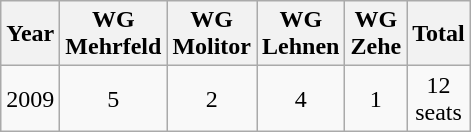<table class="wikitable" width="300">
<tr>
<th>Year</th>
<th>WG Mehrfeld</th>
<th>WG Molitor</th>
<th>WG Lehnen</th>
<th>WG Zehe</th>
<th>Total</th>
</tr>
<tr align="center">
<td>2009</td>
<td>5</td>
<td>2</td>
<td>4</td>
<td>1</td>
<td>12 seats</td>
</tr>
</table>
